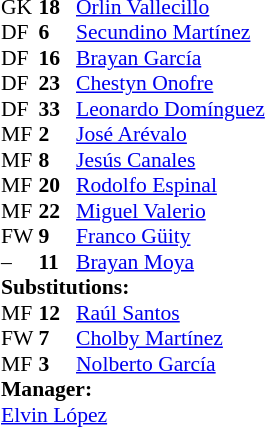<table style = "font-size: 90%" cellspacing = "0" cellpadding = "0">
<tr>
<td colspan = 4></td>
</tr>
<tr>
<th style="width:25px;"></th>
<th style="width:25px;"></th>
</tr>
<tr>
<td>GK</td>
<td><strong>18</strong></td>
<td> <a href='#'>Orlin Vallecillo</a></td>
<td></td>
<td></td>
</tr>
<tr>
<td>DF</td>
<td><strong>6</strong></td>
<td> <a href='#'>Secundino Martínez</a></td>
</tr>
<tr>
<td>DF</td>
<td><strong>16</strong></td>
<td> <a href='#'>Brayan García</a></td>
<td></td>
<td></td>
</tr>
<tr>
<td>DF</td>
<td><strong>23</strong></td>
<td> <a href='#'>Chestyn Onofre</a></td>
</tr>
<tr>
<td>DF</td>
<td><strong>33</strong></td>
<td> <a href='#'>Leonardo Domínguez</a></td>
</tr>
<tr>
<td>MF</td>
<td><strong>2</strong></td>
<td> <a href='#'>José Arévalo</a></td>
<td></td>
<td></td>
</tr>
<tr>
<td>MF</td>
<td><strong>8</strong></td>
<td> <a href='#'>Jesús Canales</a></td>
</tr>
<tr>
<td>MF</td>
<td><strong>20</strong></td>
<td> <a href='#'>Rodolfo Espinal</a></td>
<td></td>
<td></td>
</tr>
<tr>
<td>MF</td>
<td><strong>22</strong></td>
<td> <a href='#'>Miguel Valerio</a></td>
</tr>
<tr>
<td>FW</td>
<td><strong>9</strong></td>
<td> <a href='#'>Franco Güity</a></td>
<td></td>
<td></td>
</tr>
<tr>
<td>–</td>
<td><strong>11</strong></td>
<td> <a href='#'>Brayan Moya</a></td>
<td></td>
<td></td>
</tr>
<tr>
<td colspan = 3><strong>Substitutions:</strong></td>
</tr>
<tr>
<td>MF</td>
<td><strong>12</strong></td>
<td> <a href='#'>Raúl Santos</a></td>
<td></td>
<td></td>
</tr>
<tr>
<td>FW</td>
<td><strong>7</strong></td>
<td> <a href='#'>Cholby Martínez</a></td>
<td></td>
<td></td>
</tr>
<tr>
<td>MF</td>
<td><strong>3</strong></td>
<td> <a href='#'>Nolberto García</a></td>
<td></td>
<td></td>
</tr>
<tr>
<td colspan = 3><strong>Manager:</strong></td>
</tr>
<tr>
<td colspan = 3> <a href='#'>Elvin López</a></td>
</tr>
</table>
